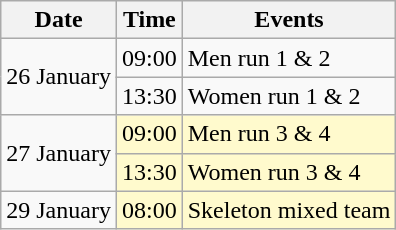<table class="wikitable">
<tr>
<th>Date</th>
<th>Time</th>
<th>Events</th>
</tr>
<tr>
<td rowspan="2">26 January</td>
<td>09:00</td>
<td>Men run 1 & 2</td>
</tr>
<tr>
<td>13:30</td>
<td>Women run 1 & 2</td>
</tr>
<tr>
<td rowspan="2">27 January</td>
<td bgcolor="lemonchiffon">09:00</td>
<td bgcolor="lemonchiffon">Men run 3 & 4</td>
</tr>
<tr>
<td bgcolor="lemonchiffon">13:30</td>
<td bgcolor="lemonchiffon">Women run 3 & 4</td>
</tr>
<tr>
<td>29 January</td>
<td bgcolor="lemonchiffon">08:00</td>
<td bgcolor="lemonchiffon">Skeleton mixed team</td>
</tr>
</table>
